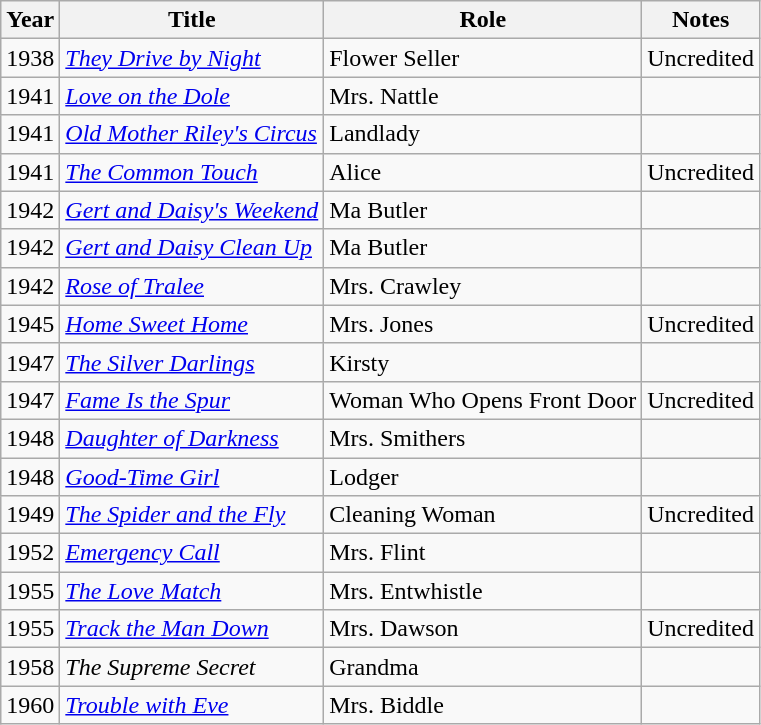<table class="wikitable">
<tr>
<th>Year</th>
<th>Title</th>
<th>Role</th>
<th>Notes</th>
</tr>
<tr>
<td>1938</td>
<td><em><a href='#'>They Drive by Night</a></em></td>
<td>Flower Seller</td>
<td>Uncredited</td>
</tr>
<tr>
<td>1941</td>
<td><em><a href='#'>Love on the Dole</a></em></td>
<td>Mrs. Nattle</td>
<td></td>
</tr>
<tr>
<td>1941</td>
<td><em><a href='#'>Old Mother Riley's Circus</a></em></td>
<td>Landlady</td>
<td></td>
</tr>
<tr>
<td>1941</td>
<td><em><a href='#'>The Common Touch</a></em></td>
<td>Alice</td>
<td>Uncredited</td>
</tr>
<tr>
<td>1942</td>
<td><em><a href='#'>Gert and Daisy's Weekend</a></em></td>
<td>Ma Butler</td>
<td></td>
</tr>
<tr>
<td>1942</td>
<td><em><a href='#'>Gert and Daisy Clean Up</a></em></td>
<td>Ma Butler</td>
<td></td>
</tr>
<tr>
<td>1942</td>
<td><em><a href='#'>Rose of Tralee</a></em></td>
<td>Mrs. Crawley</td>
<td></td>
</tr>
<tr>
<td>1945</td>
<td><em><a href='#'>Home Sweet Home</a></em></td>
<td>Mrs. Jones</td>
<td>Uncredited</td>
</tr>
<tr>
<td>1947</td>
<td><em><a href='#'>The Silver Darlings</a></em></td>
<td>Kirsty</td>
<td></td>
</tr>
<tr>
<td>1947</td>
<td><em><a href='#'>Fame Is the Spur</a></em></td>
<td>Woman Who Opens Front Door</td>
<td>Uncredited</td>
</tr>
<tr>
<td>1948</td>
<td><em><a href='#'>Daughter of Darkness</a></em></td>
<td>Mrs. Smithers</td>
<td></td>
</tr>
<tr>
<td>1948</td>
<td><em><a href='#'>Good-Time Girl</a></em></td>
<td>Lodger</td>
<td></td>
</tr>
<tr>
<td>1949</td>
<td><em><a href='#'>The Spider and the Fly</a></em></td>
<td>Cleaning Woman</td>
<td>Uncredited</td>
</tr>
<tr>
<td>1952</td>
<td><em><a href='#'>Emergency Call</a></em></td>
<td>Mrs. Flint</td>
<td></td>
</tr>
<tr>
<td>1955</td>
<td><em><a href='#'>The Love Match</a></em></td>
<td>Mrs. Entwhistle</td>
<td></td>
</tr>
<tr>
<td>1955</td>
<td><em><a href='#'>Track the Man Down</a></em></td>
<td>Mrs. Dawson</td>
<td>Uncredited</td>
</tr>
<tr>
<td>1958</td>
<td><em>The Supreme Secret</em></td>
<td>Grandma</td>
<td></td>
</tr>
<tr>
<td>1960</td>
<td><em><a href='#'>Trouble with Eve</a></em></td>
<td>Mrs. Biddle</td>
<td></td>
</tr>
</table>
